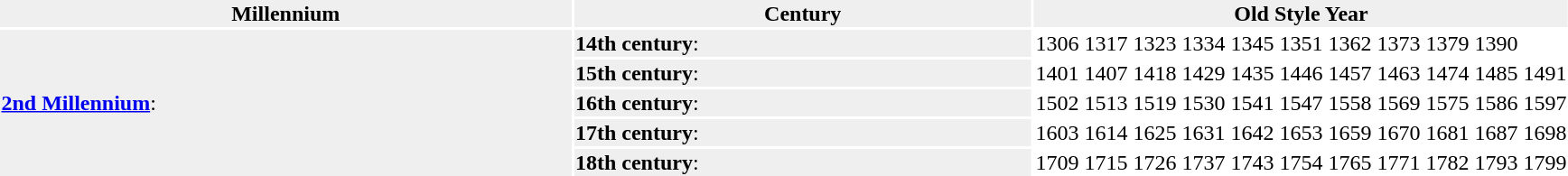<table>
<tr style="background-color:#efefef;">
<th>Millennium</th>
<th>Century</th>
<th align="center" colspan="11">Old Style Year</th>
</tr>
<tr>
<td style="background-color:#efefef;" rowspan="5"><strong><a href='#'>2nd Millennium</a></strong>:</td>
<td style="background-color:#efefef;"><strong>14th century</strong>:</td>
<td width="3%">1306</td>
<td width="3%">1317</td>
<td width="3%">1323</td>
<td width="3%">1334</td>
<td width="3%">1345</td>
<td width="3%">1351</td>
<td width="3%">1362</td>
<td width="3%">1373</td>
<td width="3%">1379</td>
<td width="3%">1390</td>
</tr>
<tr>
<td style="background-color:#efefef;"><strong>15th century</strong>:</td>
<td width="3%">1401</td>
<td width="3%">1407</td>
<td width="3%">1418</td>
<td width="3%">1429</td>
<td width="3%">1435</td>
<td width="3%">1446</td>
<td width="3%">1457</td>
<td width="3%">1463</td>
<td width="3%">1474</td>
<td width="3%">1485</td>
<td width="3%">1491</td>
</tr>
<tr>
<td style="background-color:#efefef;"><strong>16th century</strong>:</td>
<td width="3%">1502</td>
<td width="3%">1513</td>
<td width="3%">1519</td>
<td width="3%">1530</td>
<td width="3%">1541</td>
<td width="3%">1547</td>
<td width="3%">1558</td>
<td width="3%">1569</td>
<td width="3%">1575</td>
<td width="3%">1586</td>
<td width="3%">1597</td>
</tr>
<tr>
<td style="background-color:#efefef;"><strong>17th century</strong>:</td>
<td width="3%">1603</td>
<td width="3%">1614</td>
<td width="3%">1625</td>
<td width="3%">1631</td>
<td width="3%">1642</td>
<td width="3%">1653</td>
<td width="3%">1659</td>
<td width="3%">1670</td>
<td width="3%">1681</td>
<td width="3%">1687</td>
<td width="3%">1698</td>
</tr>
<tr>
<td style="background-color:#efefef;"><strong>18th century</strong>:</td>
<td width="3%">1709</td>
<td width="3%">1715</td>
<td width="3%">1726</td>
<td width="3%">1737</td>
<td width="3%">1743</td>
<td width="3%">1754</td>
<td width="3%">1765</td>
<td width="3%">1771</td>
<td width="3%">1782</td>
<td width="3%">1793</td>
<td width="3%">1799</td>
</tr>
</table>
